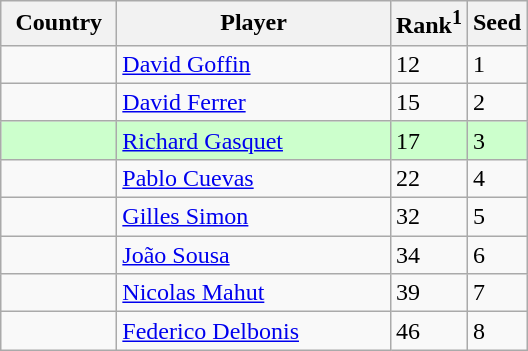<table class="sortable wikitable">
<tr>
<th width=70>Country</th>
<th width=175>Player</th>
<th>Rank<sup>1</sup></th>
<th>Seed</th>
</tr>
<tr>
<td></td>
<td><a href='#'>David Goffin</a></td>
<td>12</td>
<td>1</td>
</tr>
<tr>
<td></td>
<td><a href='#'>David Ferrer</a></td>
<td>15</td>
<td>2</td>
</tr>
<tr style="background:#cfc;">
<td></td>
<td><a href='#'>Richard Gasquet</a></td>
<td>17</td>
<td>3</td>
</tr>
<tr>
<td></td>
<td><a href='#'>Pablo Cuevas</a></td>
<td>22</td>
<td>4</td>
</tr>
<tr>
<td></td>
<td><a href='#'>Gilles Simon</a></td>
<td>32</td>
<td>5</td>
</tr>
<tr>
<td></td>
<td><a href='#'>João Sousa</a></td>
<td>34</td>
<td>6</td>
</tr>
<tr>
<td></td>
<td><a href='#'>Nicolas Mahut</a></td>
<td>39</td>
<td>7</td>
</tr>
<tr>
<td></td>
<td><a href='#'>Federico Delbonis</a></td>
<td>46</td>
<td>8</td>
</tr>
</table>
